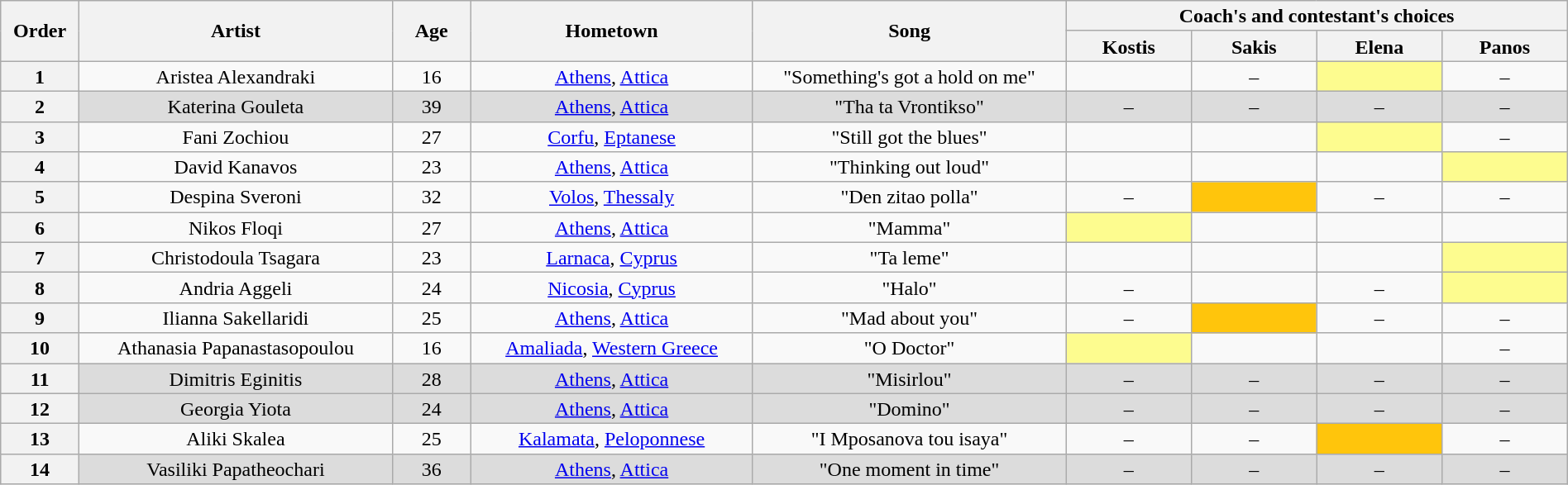<table class="wikitable" style="text-align:center; line-height:17px; width:100%;">
<tr>
<th scope="col" rowspan="2" width="05%">Order</th>
<th scope="col" rowspan="2" width="20%">Artist</th>
<th scope="col" rowspan="2" width="05%">Age</th>
<th scope="col" rowspan="2" width="18%">Hometown</th>
<th scope="col" rowspan="2" width="20%">Song</th>
<th scope="col" colspan="4" width="32%">Coach's and contestant's choices</th>
</tr>
<tr>
<th width="08%">Kostis</th>
<th width="08%">Sakis</th>
<th width="08%">Elena</th>
<th width="08%">Panos</th>
</tr>
<tr>
<th>1</th>
<td>Aristea Alexandraki</td>
<td>16</td>
<td><a href='#'>Athens</a>, <a href='#'>Attica</a></td>
<td>"Something's got a hold on me"</td>
<td></td>
<td>–</td>
<td style="background: #fdfc8f;"></td>
<td>–</td>
</tr>
<tr style="background: #DCDCDC;" |>
<th>2</th>
<td>Katerina Gouleta</td>
<td>39</td>
<td><a href='#'>Athens</a>, <a href='#'>Attica</a></td>
<td>"Tha ta Vrontikso"</td>
<td>–</td>
<td>–</td>
<td>–</td>
<td>–</td>
</tr>
<tr>
<th>3</th>
<td>Fani Zochiou</td>
<td>27</td>
<td><a href='#'>Corfu</a>, <a href='#'>Eptanese</a></td>
<td>"Still got the blues"</td>
<td></td>
<td></td>
<td style="background: #fdfc8f;"></td>
<td>–</td>
</tr>
<tr>
<th>4</th>
<td>David Kanavos</td>
<td>23</td>
<td><a href='#'>Athens</a>, <a href='#'>Attica</a></td>
<td>"Thinking out loud"</td>
<td></td>
<td></td>
<td></td>
<td style="background: #fdfc8f;"></td>
</tr>
<tr>
<th>5</th>
<td>Despina Sveroni</td>
<td>32</td>
<td><a href='#'>Volos</a>, <a href='#'>Thessaly</a></td>
<td>"Den zitao polla"</td>
<td>–</td>
<td style="background: #FFC50C;"></td>
<td>–</td>
<td>–</td>
</tr>
<tr>
<th>6</th>
<td>Nikos Floqi</td>
<td>27</td>
<td><a href='#'>Athens</a>, <a href='#'>Attica</a></td>
<td>"Mamma"</td>
<td style="background: #fdfc8f;"></td>
<td></td>
<td></td>
<td></td>
</tr>
<tr>
<th>7</th>
<td>Christodoula Tsagara</td>
<td>23</td>
<td><a href='#'>Larnaca</a>, <a href='#'>Cyprus</a></td>
<td>"Ta leme"</td>
<td></td>
<td></td>
<td></td>
<td style="background: #fdfc8f;"></td>
</tr>
<tr>
<th>8</th>
<td>Andria Aggeli</td>
<td>24</td>
<td><a href='#'>Nicosia</a>, <a href='#'>Cyprus</a></td>
<td>"Halo"</td>
<td>–</td>
<td></td>
<td>–</td>
<td style="background: #fdfc8f;"></td>
</tr>
<tr>
<th>9</th>
<td>Ilianna Sakellaridi</td>
<td>25</td>
<td><a href='#'>Athens</a>, <a href='#'>Attica</a></td>
<td>"Mad about you"</td>
<td>–</td>
<td style="background: #FFC50C;"></td>
<td>–</td>
<td>–</td>
</tr>
<tr>
<th>10</th>
<td>Athanasia Papanastasopoulou</td>
<td>16</td>
<td><a href='#'>Amaliada</a>, <a href='#'>Western Greece</a></td>
<td>"O Doctor"</td>
<td style="background: #fdfc8f;"></td>
<td></td>
<td></td>
<td>–</td>
</tr>
<tr style="background: #DCDCDC;" |>
<th>11</th>
<td>Dimitris Eginitis</td>
<td>28</td>
<td><a href='#'>Athens</a>, <a href='#'>Attica</a></td>
<td>"Misirlou"</td>
<td>–</td>
<td>–</td>
<td>–</td>
<td>–</td>
</tr>
<tr style="background: #DCDCDC;" |>
<th>12</th>
<td>Georgia Yiota</td>
<td>24</td>
<td><a href='#'>Athens</a>, <a href='#'>Attica</a></td>
<td>"Domino"</td>
<td>–</td>
<td>–</td>
<td>–</td>
<td>–</td>
</tr>
<tr>
<th>13</th>
<td>Aliki Skalea</td>
<td>25</td>
<td><a href='#'>Kalamata</a>, <a href='#'>Peloponnese</a></td>
<td>"I Mposanova tou isaya"</td>
<td>–</td>
<td>–</td>
<td style="background: #FFC50C;"></td>
<td>–</td>
</tr>
<tr style="background: #DCDCDC;" |>
<th>14</th>
<td>Vasiliki Papatheochari</td>
<td>36</td>
<td><a href='#'>Athens</a>, <a href='#'>Attica</a></td>
<td>"One moment in time"</td>
<td>–</td>
<td>–</td>
<td>–</td>
<td>–</td>
</tr>
</table>
